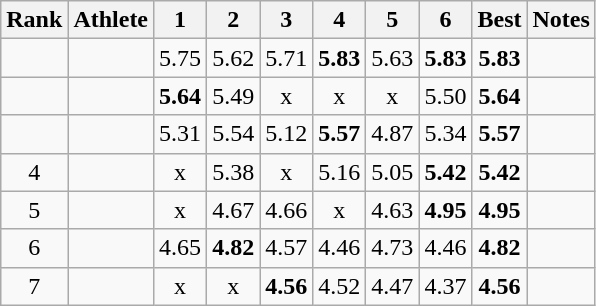<table class="wikitable sortable" style="text-align:center">
<tr>
<th>Rank</th>
<th>Athlete</th>
<th>1</th>
<th>2</th>
<th>3</th>
<th>4</th>
<th>5</th>
<th>6</th>
<th>Best</th>
<th>Notes</th>
</tr>
<tr>
<td></td>
<td style="text-align:left"></td>
<td>5.75</td>
<td>5.62</td>
<td>5.71</td>
<td><strong>5.83</strong></td>
<td>5.63</td>
<td><strong>5.83</strong></td>
<td><strong>5.83</strong></td>
<td></td>
</tr>
<tr>
<td></td>
<td style="text-align:left"></td>
<td><strong>5.64</strong></td>
<td>5.49</td>
<td>x</td>
<td>x</td>
<td>x</td>
<td>5.50</td>
<td><strong>5.64</strong></td>
<td></td>
</tr>
<tr>
<td></td>
<td style="text-align:left"></td>
<td>5.31</td>
<td>5.54</td>
<td>5.12</td>
<td><strong>5.57</strong></td>
<td>4.87</td>
<td>5.34</td>
<td><strong>5.57</strong></td>
<td></td>
</tr>
<tr>
<td>4</td>
<td style="text-align:left"></td>
<td>x</td>
<td>5.38</td>
<td>x</td>
<td>5.16</td>
<td>5.05</td>
<td><strong>5.42</strong></td>
<td><strong>5.42</strong></td>
<td></td>
</tr>
<tr>
<td>5</td>
<td style="text-align:left"></td>
<td>x</td>
<td>4.67</td>
<td>4.66</td>
<td>x</td>
<td>4.63</td>
<td><strong>4.95</strong></td>
<td><strong>4.95</strong></td>
<td></td>
</tr>
<tr>
<td>6</td>
<td style="text-align:left"></td>
<td>4.65</td>
<td><strong>4.82</strong></td>
<td>4.57</td>
<td>4.46</td>
<td>4.73</td>
<td>4.46</td>
<td><strong>4.82</strong></td>
<td></td>
</tr>
<tr>
<td>7</td>
<td style="text-align:left"></td>
<td>x</td>
<td>x</td>
<td><strong>4.56</strong></td>
<td>4.52</td>
<td>4.47</td>
<td>4.37</td>
<td><strong>4.56</strong></td>
<td></td>
</tr>
</table>
